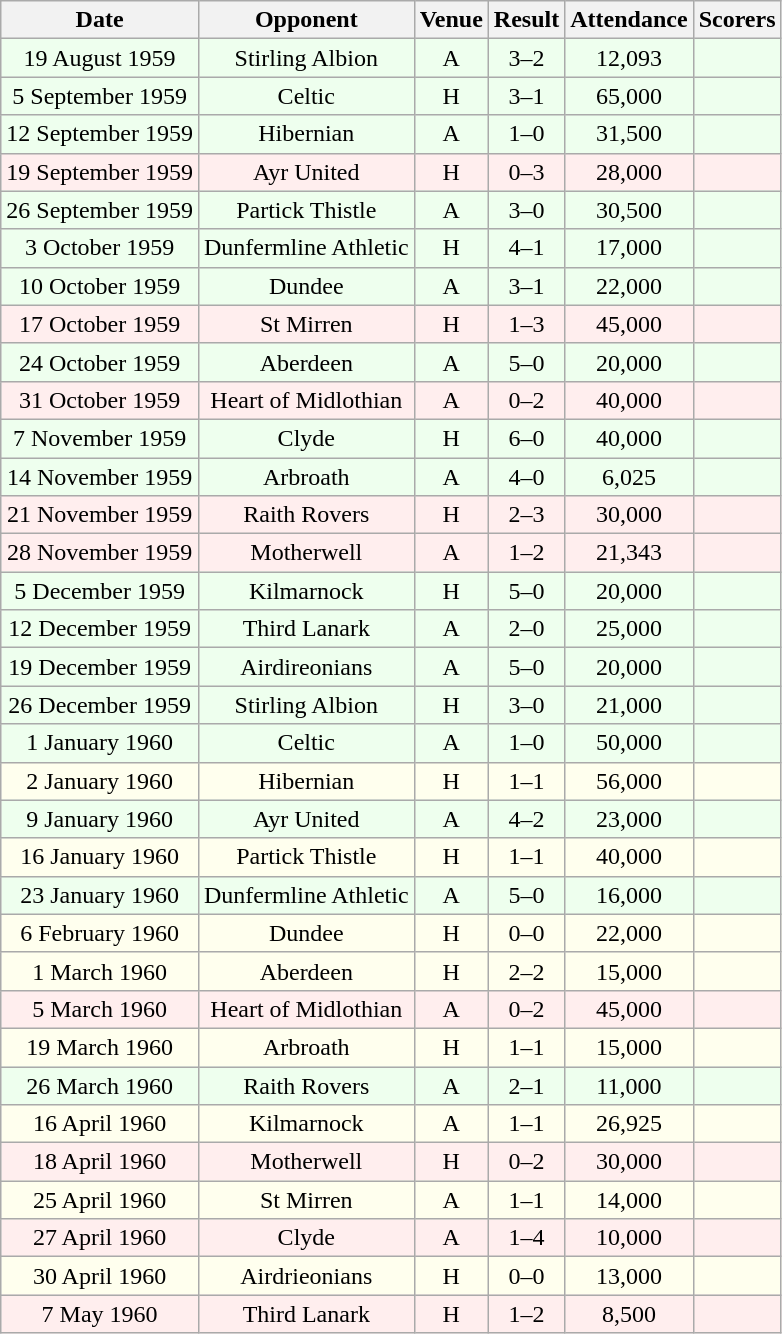<table class="wikitable sortable" style="font-size:100%; text-align:center">
<tr>
<th>Date</th>
<th>Opponent</th>
<th>Venue</th>
<th>Result</th>
<th>Attendance</th>
<th>Scorers</th>
</tr>
<tr bgcolor = "#EEFFEE">
<td>19 August 1959</td>
<td>Stirling Albion</td>
<td>A</td>
<td>3–2</td>
<td>12,093</td>
<td></td>
</tr>
<tr bgcolor = "#EEFFEE">
<td>5 September 1959</td>
<td>Celtic</td>
<td>H</td>
<td>3–1</td>
<td>65,000</td>
<td></td>
</tr>
<tr bgcolor = "#EEFFEE">
<td>12 September 1959</td>
<td>Hibernian</td>
<td>A</td>
<td>1–0</td>
<td>31,500</td>
<td></td>
</tr>
<tr bgcolor = "#FFEEEE">
<td>19 September 1959</td>
<td>Ayr United</td>
<td>H</td>
<td>0–3</td>
<td>28,000</td>
<td></td>
</tr>
<tr bgcolor = "#EEFFEE">
<td>26 September 1959</td>
<td>Partick Thistle</td>
<td>A</td>
<td>3–0</td>
<td>30,500</td>
<td></td>
</tr>
<tr bgcolor = "#EEFFEE">
<td>3 October 1959</td>
<td>Dunfermline Athletic</td>
<td>H</td>
<td>4–1</td>
<td>17,000</td>
<td></td>
</tr>
<tr bgcolor = "#EEFFEE">
<td>10 October 1959</td>
<td>Dundee</td>
<td>A</td>
<td>3–1</td>
<td>22,000</td>
<td></td>
</tr>
<tr bgcolor = "#FFEEEE">
<td>17 October 1959</td>
<td>St Mirren</td>
<td>H</td>
<td>1–3</td>
<td>45,000</td>
<td></td>
</tr>
<tr bgcolor = "#EEFFEE">
<td>24 October 1959</td>
<td>Aberdeen</td>
<td>A</td>
<td>5–0</td>
<td>20,000</td>
<td></td>
</tr>
<tr bgcolor = "#FFEEEE">
<td>31 October 1959</td>
<td>Heart of Midlothian</td>
<td>A</td>
<td>0–2</td>
<td>40,000</td>
<td></td>
</tr>
<tr bgcolor = "#EEFFEE">
<td>7 November 1959</td>
<td>Clyde</td>
<td>H</td>
<td>6–0</td>
<td>40,000</td>
<td></td>
</tr>
<tr bgcolor = "#EEFFEE">
<td>14 November 1959</td>
<td>Arbroath</td>
<td>A</td>
<td>4–0</td>
<td>6,025</td>
<td></td>
</tr>
<tr bgcolor = "#FFEEEE">
<td>21 November 1959</td>
<td>Raith Rovers</td>
<td>H</td>
<td>2–3</td>
<td>30,000</td>
<td></td>
</tr>
<tr bgcolor = "#FFEEEE">
<td>28 November 1959</td>
<td>Motherwell</td>
<td>A</td>
<td>1–2</td>
<td>21,343</td>
<td></td>
</tr>
<tr bgcolor = "#EEFFEE">
<td>5 December 1959</td>
<td>Kilmarnock</td>
<td>H</td>
<td>5–0</td>
<td>20,000</td>
<td></td>
</tr>
<tr bgcolor = "#EEFFEE">
<td>12 December 1959</td>
<td>Third Lanark</td>
<td>A</td>
<td>2–0</td>
<td>25,000</td>
<td></td>
</tr>
<tr bgcolor = "#EEFFEE">
<td>19 December 1959</td>
<td>Airdireonians</td>
<td>A</td>
<td>5–0</td>
<td>20,000</td>
<td></td>
</tr>
<tr bgcolor = "#EEFFEE">
<td>26 December 1959</td>
<td>Stirling Albion</td>
<td>H</td>
<td>3–0</td>
<td>21,000</td>
<td></td>
</tr>
<tr bgcolor = "#EEFFEE">
<td>1 January 1960</td>
<td>Celtic</td>
<td>A</td>
<td>1–0</td>
<td>50,000</td>
<td></td>
</tr>
<tr bgcolor = "#FFFFEE">
<td>2 January 1960</td>
<td>Hibernian</td>
<td>H</td>
<td>1–1</td>
<td>56,000</td>
<td></td>
</tr>
<tr bgcolor = "#EEFFEE">
<td>9 January 1960</td>
<td>Ayr United</td>
<td>A</td>
<td>4–2</td>
<td>23,000</td>
<td></td>
</tr>
<tr bgcolor = "#FFFFEE">
<td>16 January 1960</td>
<td>Partick Thistle</td>
<td>H</td>
<td>1–1</td>
<td>40,000</td>
<td></td>
</tr>
<tr bgcolor = "#EEFFEE">
<td>23 January 1960</td>
<td>Dunfermline Athletic</td>
<td>A</td>
<td>5–0</td>
<td>16,000</td>
<td></td>
</tr>
<tr bgcolor = "#FFFFEE">
<td>6 February 1960</td>
<td>Dundee</td>
<td>H</td>
<td>0–0</td>
<td>22,000</td>
<td></td>
</tr>
<tr bgcolor = "#FFFFEE">
<td>1 March 1960</td>
<td>Aberdeen</td>
<td>H</td>
<td>2–2</td>
<td>15,000</td>
<td></td>
</tr>
<tr bgcolor = "#FFEEEE">
<td>5 March 1960</td>
<td>Heart of Midlothian</td>
<td>A</td>
<td>0–2</td>
<td>45,000</td>
<td></td>
</tr>
<tr bgcolor = "#FFFFEE">
<td>19 March 1960</td>
<td>Arbroath</td>
<td>H</td>
<td>1–1</td>
<td>15,000</td>
<td></td>
</tr>
<tr bgcolor = "#EEFFEE">
<td>26 March 1960</td>
<td>Raith Rovers</td>
<td>A</td>
<td>2–1</td>
<td>11,000</td>
<td></td>
</tr>
<tr bgcolor = "#FFFFEE">
<td>16 April 1960</td>
<td>Kilmarnock</td>
<td>A</td>
<td>1–1</td>
<td>26,925</td>
<td></td>
</tr>
<tr bgcolor = "#FFEEEE">
<td>18 April 1960</td>
<td>Motherwell</td>
<td>H</td>
<td>0–2</td>
<td>30,000</td>
<td></td>
</tr>
<tr bgcolor = "#FFFFEE">
<td>25 April 1960</td>
<td>St Mirren</td>
<td>A</td>
<td>1–1</td>
<td>14,000</td>
<td></td>
</tr>
<tr bgcolor = "#FFEEEE">
<td>27 April 1960</td>
<td>Clyde</td>
<td>A</td>
<td>1–4</td>
<td>10,000</td>
<td></td>
</tr>
<tr bgcolor = "#FFFFEE">
<td>30 April 1960</td>
<td>Airdrieonians</td>
<td>H</td>
<td>0–0</td>
<td>13,000</td>
<td></td>
</tr>
<tr bgcolor = "#FFEEEE">
<td>7 May 1960</td>
<td>Third Lanark</td>
<td>H</td>
<td>1–2</td>
<td>8,500</td>
<td></td>
</tr>
</table>
